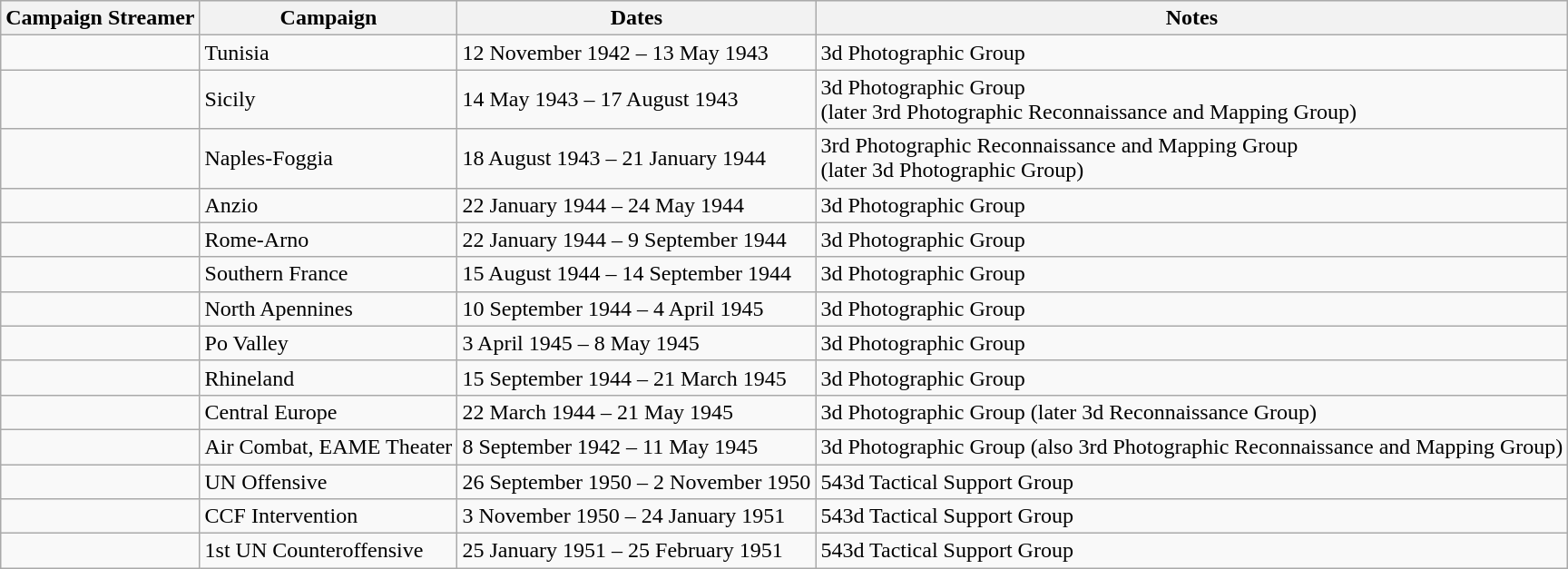<table class="wikitable">
<tr style="background:#efefef;">
<th>Campaign Streamer</th>
<th>Campaign</th>
<th>Dates</th>
<th>Notes</th>
</tr>
<tr>
<td></td>
<td>Tunisia</td>
<td>12 November 1942 – 13 May 1943</td>
<td>3d Photographic Group</td>
</tr>
<tr>
<td></td>
<td>Sicily</td>
<td>14 May 1943 – 17 August 1943</td>
<td>3d Photographic Group <br>(later 3rd Photographic Reconnaissance and Mapping Group)</td>
</tr>
<tr>
<td></td>
<td>Naples-Foggia</td>
<td>18 August 1943 – 21 January 1944</td>
<td>3rd Photographic Reconnaissance and Mapping Group<br> (later 3d Photographic Group)</td>
</tr>
<tr>
<td></td>
<td>Anzio</td>
<td>22 January 1944 – 24 May 1944</td>
<td>3d Photographic Group</td>
</tr>
<tr>
<td></td>
<td>Rome-Arno</td>
<td>22 January 1944 – 9 September 1944</td>
<td>3d Photographic Group</td>
</tr>
<tr>
<td></td>
<td>Southern France</td>
<td>15 August 1944 – 14 September 1944</td>
<td>3d Photographic Group</td>
</tr>
<tr>
<td></td>
<td>North Apennines</td>
<td>10 September 1944 – 4 April 1945</td>
<td>3d Photographic Group</td>
</tr>
<tr>
<td></td>
<td>Po Valley</td>
<td>3 April 1945 – 8 May 1945</td>
<td>3d Photographic Group</td>
</tr>
<tr>
<td></td>
<td>Rhineland</td>
<td>15 September 1944 – 21 March 1945</td>
<td>3d Photographic Group</td>
</tr>
<tr>
<td></td>
<td>Central Europe</td>
<td>22 March 1944 – 21 May 1945</td>
<td>3d Photographic Group (later 3d Reconnaissance Group)</td>
</tr>
<tr>
<td></td>
<td>Air Combat, EAME Theater</td>
<td>8 September 1942 – 11 May 1945</td>
<td>3d Photographic Group (also 3rd Photographic Reconnaissance and Mapping Group)</td>
</tr>
<tr>
<td></td>
<td>UN Offensive</td>
<td>26 September 1950 – 2 November 1950</td>
<td>543d Tactical Support Group</td>
</tr>
<tr>
<td></td>
<td>CCF Intervention</td>
<td>3 November 1950 – 24 January 1951</td>
<td>543d Tactical Support Group</td>
</tr>
<tr>
<td></td>
<td>1st UN Counteroffensive</td>
<td>25 January 1951 – 25 February 1951</td>
<td>543d Tactical Support Group</td>
</tr>
</table>
